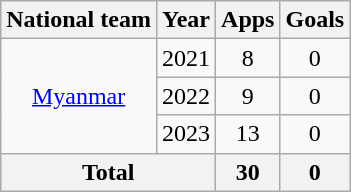<table class=wikitable style=text-align:center>
<tr>
<th>National team</th>
<th>Year</th>
<th>Apps</th>
<th>Goals</th>
</tr>
<tr>
<td rowspan=3><a href='#'>Myanmar</a></td>
<td>2021</td>
<td>8</td>
<td>0</td>
</tr>
<tr>
<td>2022</td>
<td>9</td>
<td>0</td>
</tr>
<tr>
<td>2023</td>
<td>13</td>
<td>0</td>
</tr>
<tr>
<th colspan=2>Total</th>
<th>30</th>
<th>0</th>
</tr>
</table>
